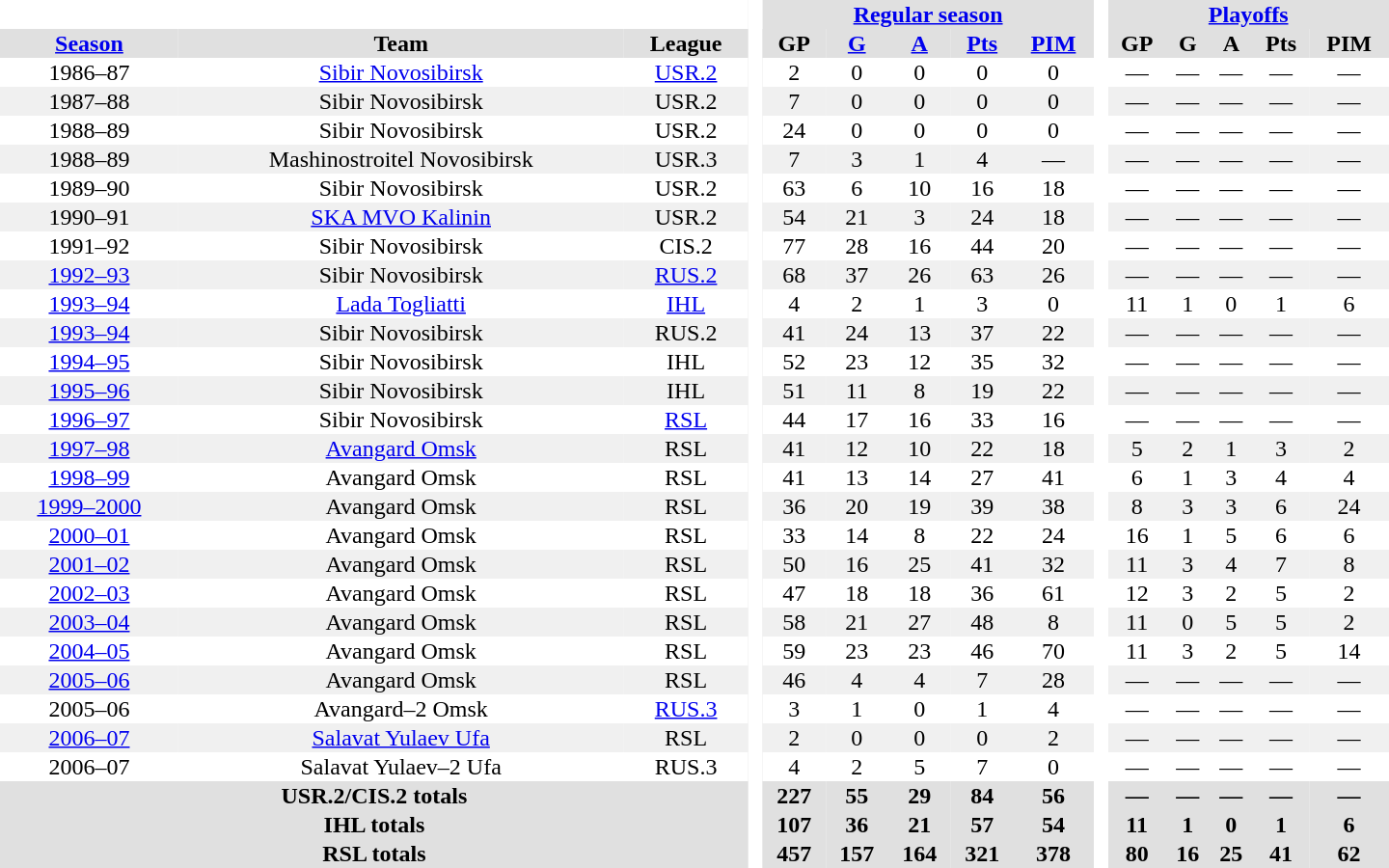<table border="0" cellpadding="1" cellspacing="0" style="text-align:center; width:60em">
<tr bgcolor="#e0e0e0">
<th colspan="3" bgcolor="#ffffff"> </th>
<th rowspan="99" bgcolor="#ffffff"> </th>
<th colspan="5"><a href='#'>Regular season</a></th>
<th rowspan="99" bgcolor="#ffffff"> </th>
<th colspan="5"><a href='#'>Playoffs</a></th>
</tr>
<tr bgcolor="#e0e0e0">
<th><a href='#'>Season</a></th>
<th>Team</th>
<th>League</th>
<th>GP</th>
<th><a href='#'>G</a></th>
<th><a href='#'>A</a></th>
<th><a href='#'>Pts</a></th>
<th><a href='#'>PIM</a></th>
<th>GP</th>
<th>G</th>
<th>A</th>
<th>Pts</th>
<th>PIM</th>
</tr>
<tr>
<td>1986–87</td>
<td><a href='#'>Sibir Novosibirsk</a></td>
<td><a href='#'>USR.2</a></td>
<td>2</td>
<td>0</td>
<td>0</td>
<td>0</td>
<td>0</td>
<td>—</td>
<td>—</td>
<td>—</td>
<td>—</td>
<td>—</td>
</tr>
<tr bgcolor="#f0f0f0">
<td>1987–88</td>
<td>Sibir Novosibirsk</td>
<td>USR.2</td>
<td>7</td>
<td>0</td>
<td>0</td>
<td>0</td>
<td>0</td>
<td>—</td>
<td>—</td>
<td>—</td>
<td>—</td>
<td>—</td>
</tr>
<tr>
<td>1988–89</td>
<td>Sibir Novosibirsk</td>
<td>USR.2</td>
<td>24</td>
<td>0</td>
<td>0</td>
<td>0</td>
<td>0</td>
<td>—</td>
<td>—</td>
<td>—</td>
<td>—</td>
<td>—</td>
</tr>
<tr bgcolor="#f0f0f0">
<td>1988–89</td>
<td>Mashinostroitel Novosibirsk</td>
<td>USR.3</td>
<td>7</td>
<td>3</td>
<td>1</td>
<td>4</td>
<td>—</td>
<td>—</td>
<td>—</td>
<td>—</td>
<td>—</td>
<td>—</td>
</tr>
<tr>
<td>1989–90</td>
<td>Sibir Novosibirsk</td>
<td>USR.2</td>
<td>63</td>
<td>6</td>
<td>10</td>
<td>16</td>
<td>18</td>
<td>—</td>
<td>—</td>
<td>—</td>
<td>—</td>
<td>—</td>
</tr>
<tr bgcolor="#f0f0f0">
<td>1990–91</td>
<td><a href='#'>SKA MVO Kalinin</a></td>
<td>USR.2</td>
<td>54</td>
<td>21</td>
<td>3</td>
<td>24</td>
<td>18</td>
<td>—</td>
<td>—</td>
<td>—</td>
<td>—</td>
<td>—</td>
</tr>
<tr>
<td>1991–92</td>
<td>Sibir Novosibirsk</td>
<td>CIS.2</td>
<td>77</td>
<td>28</td>
<td>16</td>
<td>44</td>
<td>20</td>
<td>—</td>
<td>—</td>
<td>—</td>
<td>—</td>
<td>—</td>
</tr>
<tr bgcolor="#f0f0f0">
<td><a href='#'>1992–93</a></td>
<td>Sibir Novosibirsk</td>
<td><a href='#'>RUS.2</a></td>
<td>68</td>
<td>37</td>
<td>26</td>
<td>63</td>
<td>26</td>
<td>—</td>
<td>—</td>
<td>—</td>
<td>—</td>
<td>—</td>
</tr>
<tr>
<td><a href='#'>1993–94</a></td>
<td><a href='#'>Lada Togliatti</a></td>
<td><a href='#'>IHL</a></td>
<td>4</td>
<td>2</td>
<td>1</td>
<td>3</td>
<td>0</td>
<td>11</td>
<td>1</td>
<td>0</td>
<td>1</td>
<td>6</td>
</tr>
<tr bgcolor="#f0f0f0">
<td><a href='#'>1993–94</a></td>
<td>Sibir Novosibirsk</td>
<td>RUS.2</td>
<td>41</td>
<td>24</td>
<td>13</td>
<td>37</td>
<td>22</td>
<td>—</td>
<td>—</td>
<td>—</td>
<td>—</td>
<td>—</td>
</tr>
<tr>
<td><a href='#'>1994–95</a></td>
<td>Sibir Novosibirsk</td>
<td>IHL</td>
<td>52</td>
<td>23</td>
<td>12</td>
<td>35</td>
<td>32</td>
<td>—</td>
<td>—</td>
<td>—</td>
<td>—</td>
<td>—</td>
</tr>
<tr bgcolor="#f0f0f0">
<td><a href='#'>1995–96</a></td>
<td>Sibir Novosibirsk</td>
<td>IHL</td>
<td>51</td>
<td>11</td>
<td>8</td>
<td>19</td>
<td>22</td>
<td>—</td>
<td>—</td>
<td>—</td>
<td>—</td>
<td>—</td>
</tr>
<tr>
<td><a href='#'>1996–97</a></td>
<td>Sibir Novosibirsk</td>
<td><a href='#'>RSL</a></td>
<td>44</td>
<td>17</td>
<td>16</td>
<td>33</td>
<td>16</td>
<td>—</td>
<td>—</td>
<td>—</td>
<td>—</td>
<td>—</td>
</tr>
<tr bgcolor="#f0f0f0">
<td><a href='#'>1997–98</a></td>
<td><a href='#'>Avangard Omsk</a></td>
<td>RSL</td>
<td>41</td>
<td>12</td>
<td>10</td>
<td>22</td>
<td>18</td>
<td>5</td>
<td>2</td>
<td>1</td>
<td>3</td>
<td>2</td>
</tr>
<tr>
<td><a href='#'>1998–99</a></td>
<td>Avangard Omsk</td>
<td>RSL</td>
<td>41</td>
<td>13</td>
<td>14</td>
<td>27</td>
<td>41</td>
<td>6</td>
<td>1</td>
<td>3</td>
<td>4</td>
<td>4</td>
</tr>
<tr bgcolor="#f0f0f0">
<td><a href='#'>1999–2000</a></td>
<td>Avangard Omsk</td>
<td>RSL</td>
<td>36</td>
<td>20</td>
<td>19</td>
<td>39</td>
<td>38</td>
<td>8</td>
<td>3</td>
<td>3</td>
<td>6</td>
<td>24</td>
</tr>
<tr>
<td><a href='#'>2000–01</a></td>
<td>Avangard Omsk</td>
<td>RSL</td>
<td>33</td>
<td>14</td>
<td>8</td>
<td>22</td>
<td>24</td>
<td>16</td>
<td>1</td>
<td>5</td>
<td>6</td>
<td>6</td>
</tr>
<tr bgcolor="#f0f0f0">
<td><a href='#'>2001–02</a></td>
<td>Avangard Omsk</td>
<td>RSL</td>
<td>50</td>
<td>16</td>
<td>25</td>
<td>41</td>
<td>32</td>
<td>11</td>
<td>3</td>
<td>4</td>
<td>7</td>
<td>8</td>
</tr>
<tr>
<td><a href='#'>2002–03</a></td>
<td>Avangard Omsk</td>
<td>RSL</td>
<td>47</td>
<td>18</td>
<td>18</td>
<td>36</td>
<td>61</td>
<td>12</td>
<td>3</td>
<td>2</td>
<td>5</td>
<td>2</td>
</tr>
<tr bgcolor="#f0f0f0">
<td><a href='#'>2003–04</a></td>
<td>Avangard Omsk</td>
<td>RSL</td>
<td>58</td>
<td>21</td>
<td>27</td>
<td>48</td>
<td>8</td>
<td>11</td>
<td>0</td>
<td>5</td>
<td>5</td>
<td>2</td>
</tr>
<tr>
<td><a href='#'>2004–05</a></td>
<td>Avangard Omsk</td>
<td>RSL</td>
<td>59</td>
<td>23</td>
<td>23</td>
<td>46</td>
<td>70</td>
<td>11</td>
<td>3</td>
<td>2</td>
<td>5</td>
<td>14</td>
</tr>
<tr bgcolor="#f0f0f0">
<td><a href='#'>2005–06</a></td>
<td>Avangard Omsk</td>
<td>RSL</td>
<td>46</td>
<td>4</td>
<td>4</td>
<td>7</td>
<td>28</td>
<td>—</td>
<td>—</td>
<td>—</td>
<td>—</td>
<td>—</td>
</tr>
<tr>
<td>2005–06</td>
<td>Avangard–2 Omsk</td>
<td><a href='#'>RUS.3</a></td>
<td>3</td>
<td>1</td>
<td>0</td>
<td>1</td>
<td>4</td>
<td>—</td>
<td>—</td>
<td>—</td>
<td>—</td>
<td>—</td>
</tr>
<tr bgcolor="#f0f0f0">
<td><a href='#'>2006–07</a></td>
<td><a href='#'>Salavat Yulaev Ufa</a></td>
<td>RSL</td>
<td>2</td>
<td>0</td>
<td>0</td>
<td>0</td>
<td>2</td>
<td>—</td>
<td>—</td>
<td>—</td>
<td>—</td>
<td>—</td>
</tr>
<tr>
<td>2006–07</td>
<td>Salavat Yulaev–2 Ufa</td>
<td>RUS.3</td>
<td>4</td>
<td>2</td>
<td>5</td>
<td>7</td>
<td>0</td>
<td>—</td>
<td>—</td>
<td>—</td>
<td>—</td>
<td>—</td>
</tr>
<tr bgcolor="#e0e0e0">
<th colspan="3">USR.2/CIS.2 totals</th>
<th>227</th>
<th>55</th>
<th>29</th>
<th>84</th>
<th>56</th>
<th>—</th>
<th>—</th>
<th>—</th>
<th>—</th>
<th>—</th>
</tr>
<tr bgcolor="#e0e0e0">
<th colspan="3">IHL totals</th>
<th>107</th>
<th>36</th>
<th>21</th>
<th>57</th>
<th>54</th>
<th>11</th>
<th>1</th>
<th>0</th>
<th>1</th>
<th>6</th>
</tr>
<tr bgcolor="#e0e0e0">
<th colspan="3">RSL totals</th>
<th>457</th>
<th>157</th>
<th>164</th>
<th>321</th>
<th>378</th>
<th>80</th>
<th>16</th>
<th>25</th>
<th>41</th>
<th>62</th>
</tr>
</table>
